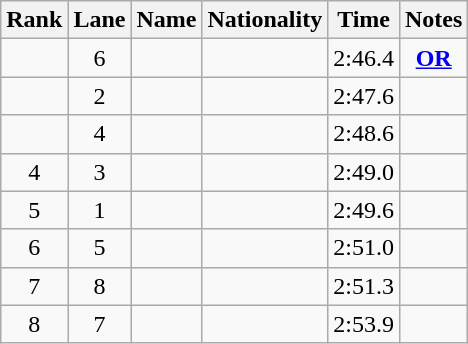<table class="wikitable sortable" style="text-align:center">
<tr>
<th>Rank</th>
<th>Lane</th>
<th>Name</th>
<th>Nationality</th>
<th>Time</th>
<th class="unsortable">Notes</th>
</tr>
<tr>
<td></td>
<td>6</td>
<td align="left"></td>
<td align="left"></td>
<td>2:46.4</td>
<td><strong><a href='#'>OR</a></strong></td>
</tr>
<tr>
<td></td>
<td>2</td>
<td align="left"></td>
<td align="left"></td>
<td>2:47.6</td>
<td></td>
</tr>
<tr>
<td></td>
<td>4</td>
<td align="left"></td>
<td align="left"></td>
<td>2:48.6</td>
<td></td>
</tr>
<tr>
<td>4</td>
<td>3</td>
<td align="left"></td>
<td align="left"></td>
<td>2:49.0</td>
<td></td>
</tr>
<tr>
<td>5</td>
<td>1</td>
<td align="left"></td>
<td align="left"></td>
<td>2:49.6</td>
<td></td>
</tr>
<tr>
<td>6</td>
<td>5</td>
<td align="left"></td>
<td align="left"></td>
<td>2:51.0</td>
<td></td>
</tr>
<tr>
<td>7</td>
<td>8</td>
<td align="left"></td>
<td align="left"></td>
<td>2:51.3</td>
<td></td>
</tr>
<tr>
<td>8</td>
<td>7</td>
<td align="left"></td>
<td align="left"></td>
<td>2:53.9</td>
<td></td>
</tr>
</table>
